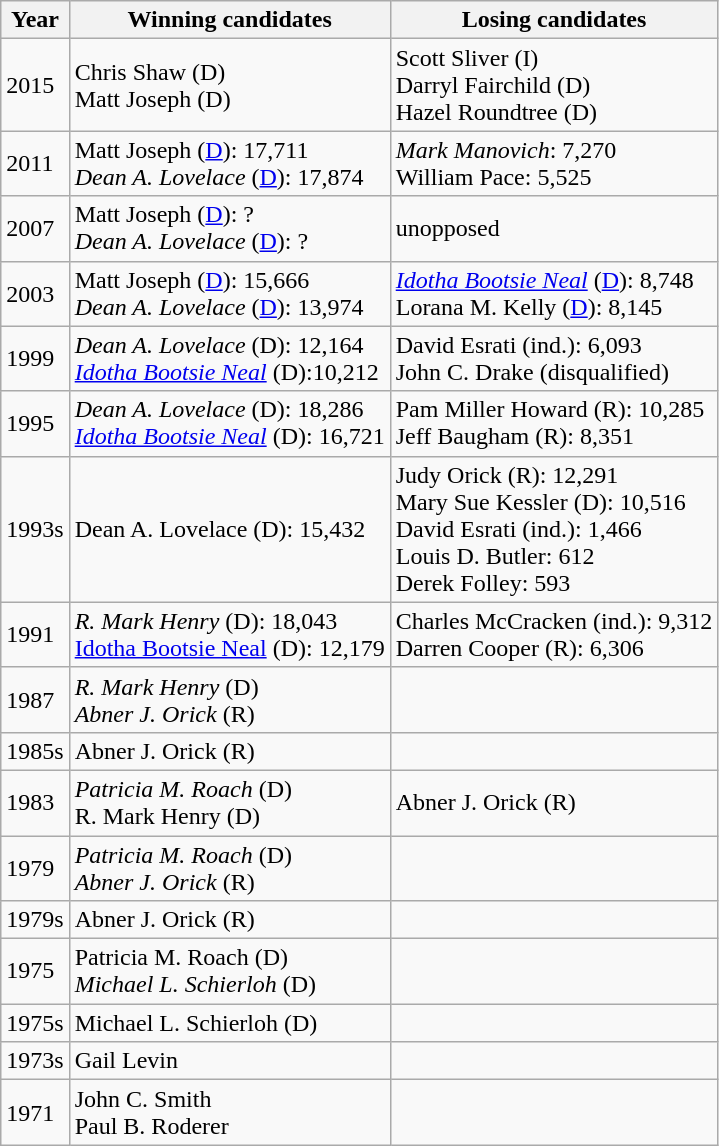<table class="wikitable">
<tr>
<th>Year</th>
<th>Winning candidates</th>
<th>Losing candidates</th>
</tr>
<tr>
<td>2015</td>
<td>Chris Shaw (D)<br>Matt Joseph (D)</td>
<td>Scott Sliver (I)<br>Darryl Fairchild (D)<br>Hazel Roundtree (D)</td>
</tr>
<tr>
<td>2011</td>
<td>Matt Joseph (<a href='#'>D</a>): 17,711<br><em>Dean A. Lovelace</em> (<a href='#'>D</a>): 17,874</td>
<td><em>Mark Manovich</em>: 7,270<br>William Pace: 5,525</td>
</tr>
<tr>
<td>2007</td>
<td>Matt Joseph (<a href='#'>D</a>): ?<br><em>Dean A. Lovelace</em> (<a href='#'>D</a>): ?</td>
<td>unopposed</td>
</tr>
<tr>
<td>2003</td>
<td>Matt Joseph (<a href='#'>D</a>): 15,666<br><em>Dean A. Lovelace</em> (<a href='#'>D</a>): 13,974</td>
<td><em><a href='#'>Idotha Bootsie Neal</a></em> (<a href='#'>D</a>): 8,748<br>Lorana M. Kelly (<a href='#'>D</a>): 8,145</td>
</tr>
<tr>
<td>1999</td>
<td><em>Dean A. Lovelace</em> (D): 12,164 <br><em><a href='#'>Idotha Bootsie Neal</a></em> (D):10,212</td>
<td>David Esrati (ind.): 6,093<br>John C. Drake (disqualified)</td>
</tr>
<tr>
<td>1995</td>
<td><em>Dean A. Lovelace</em> (D): 18,286<br><em><a href='#'>Idotha Bootsie Neal</a></em> (D): 16,721</td>
<td>Pam Miller Howard (R): 10,285<br>Jeff Baugham (R): 8,351</td>
</tr>
<tr>
<td>1993s</td>
<td>Dean A. Lovelace (D): 15,432</td>
<td>Judy Orick (R): 12,291<br>Mary Sue Kessler (D): 10,516<br>David Esrati (ind.): 1,466<br>Louis D. Butler: 612<br>Derek Folley: 593</td>
</tr>
<tr>
<td>1991</td>
<td><em>R. Mark Henry</em> (D): 18,043<br><a href='#'>Idotha Bootsie Neal</a> (D): 12,179</td>
<td>Charles McCracken (ind.): 9,312<br>Darren Cooper (R): 6,306</td>
</tr>
<tr>
<td>1987</td>
<td><em>R. Mark Henry</em> (D)<br><em>Abner J. Orick</em> (R)</td>
<td> </td>
</tr>
<tr>
<td>1985s</td>
<td>Abner J. Orick (R)</td>
<td> </td>
</tr>
<tr>
<td>1983</td>
<td><em>Patricia M. Roach</em> (D)<br>R. Mark Henry (D)</td>
<td>Abner J. Orick (R)</td>
</tr>
<tr>
<td>1979</td>
<td><em>Patricia M. Roach</em> (D)<br><em>Abner J. Orick</em> (R)</td>
<td> </td>
</tr>
<tr>
<td>1979s</td>
<td>Abner J. Orick (R)</td>
<td> </td>
</tr>
<tr>
<td>1975</td>
<td>Patricia M. Roach (D)<br><em>Michael L. Schierloh</em> (D)</td>
<td> </td>
</tr>
<tr>
<td>1975s</td>
<td>Michael L. Schierloh (D)</td>
<td> </td>
</tr>
<tr>
<td>1973s</td>
<td>Gail Levin</td>
<td> </td>
</tr>
<tr>
<td>1971</td>
<td>John C. Smith<br>Paul B. Roderer</td>
<td> </td>
</tr>
</table>
